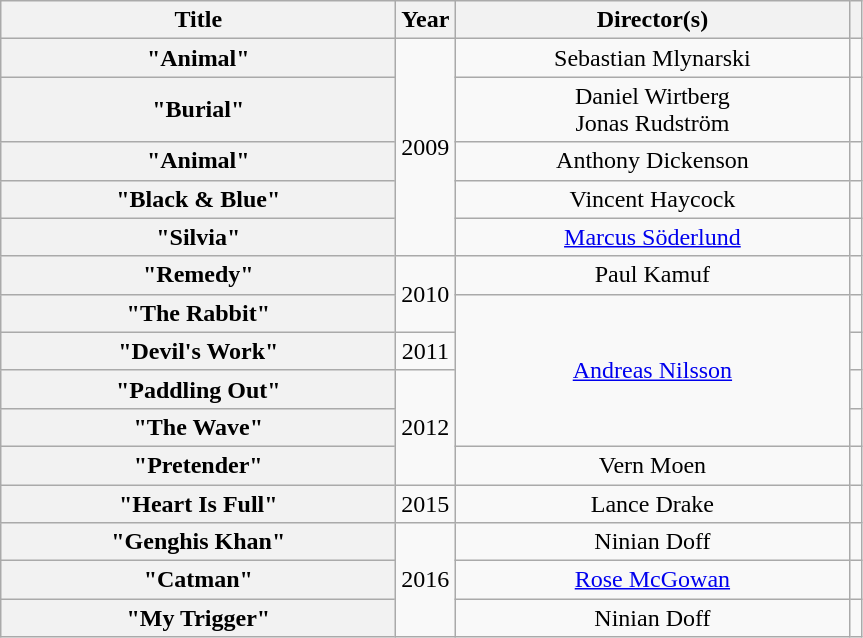<table class="wikitable plainrowheaders" style="text-align:center;">
<tr>
<th scope="col" style="width:16em;">Title</th>
<th scope="col">Year</th>
<th scope="col" style="width:16em;">Director(s)</th>
<th scope="col"></th>
</tr>
<tr>
<th scope="row">"Animal"</th>
<td rowspan="5">2009</td>
<td>Sebastian Mlynarski</td>
<td></td>
</tr>
<tr>
<th scope="row">"Burial"</th>
<td>Daniel Wirtberg<br>Jonas Rudström</td>
<td></td>
</tr>
<tr>
<th scope="row">"Animal"</th>
<td>Anthony Dickenson</td>
<td></td>
</tr>
<tr>
<th scope="row">"Black & Blue"</th>
<td>Vincent Haycock</td>
<td></td>
</tr>
<tr>
<th scope="row">"Silvia"</th>
<td><a href='#'>Marcus Söderlund</a></td>
<td></td>
</tr>
<tr>
<th scope="row">"Remedy"<br></th>
<td rowspan="2">2010</td>
<td>Paul Kamuf</td>
<td></td>
</tr>
<tr>
<th scope="row">"The Rabbit"</th>
<td rowspan="4"><a href='#'>Andreas Nilsson</a></td>
<td></td>
</tr>
<tr>
<th scope="row">"Devil's Work"</th>
<td>2011</td>
<td></td>
</tr>
<tr>
<th scope="row">"Paddling Out"</th>
<td rowspan="3">2012</td>
<td></td>
</tr>
<tr>
<th scope="row">"The Wave"</th>
<td></td>
</tr>
<tr>
<th scope="row">"Pretender"</th>
<td>Vern Moen</td>
<td></td>
</tr>
<tr>
<th scope="row">"Heart Is Full"</th>
<td>2015</td>
<td>Lance Drake</td>
<td></td>
</tr>
<tr>
<th scope="row">"Genghis Khan"</th>
<td rowspan="3">2016</td>
<td>Ninian Doff</td>
<td></td>
</tr>
<tr>
<th scope="row">"Catman"<br></th>
<td><a href='#'>Rose McGowan</a></td>
<td></td>
</tr>
<tr>
<th scope="row">"My Trigger"</th>
<td>Ninian Doff</td>
<td></td>
</tr>
</table>
